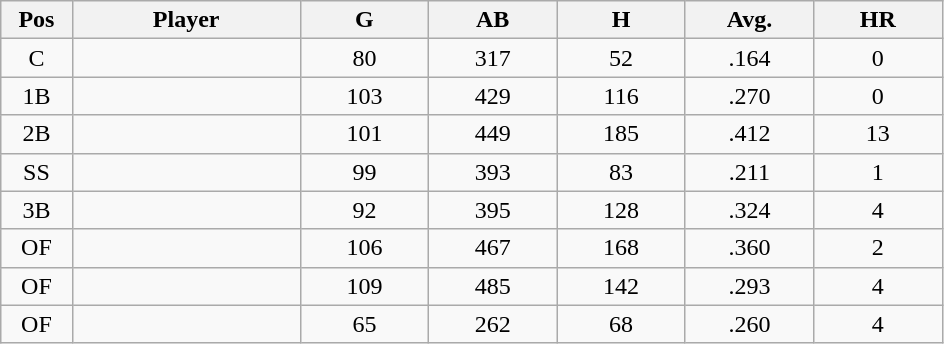<table class="wikitable sortable">
<tr>
<th bgcolor="#DDDDFF" width="5%">Pos</th>
<th bgcolor="#DDDDFF" width="16%">Player</th>
<th bgcolor="#DDDDFF" width="9%">G</th>
<th bgcolor="#DDDDFF" width="9%">AB</th>
<th bgcolor="#DDDDFF" width="9%">H</th>
<th bgcolor="#DDDDFF" width="9%">Avg.</th>
<th bgcolor="#DDDDFF" width="9%">HR</th>
</tr>
<tr align="center">
<td>C</td>
<td></td>
<td>80</td>
<td>317</td>
<td>52</td>
<td>.164</td>
<td>0</td>
</tr>
<tr align="center">
<td>1B</td>
<td></td>
<td>103</td>
<td>429</td>
<td>116</td>
<td>.270</td>
<td>0</td>
</tr>
<tr align="center">
<td>2B</td>
<td></td>
<td>101</td>
<td>449</td>
<td>185</td>
<td>.412</td>
<td>13</td>
</tr>
<tr align="center">
<td>SS</td>
<td></td>
<td>99</td>
<td>393</td>
<td>83</td>
<td>.211</td>
<td>1</td>
</tr>
<tr align="center">
<td>3B</td>
<td></td>
<td>92</td>
<td>395</td>
<td>128</td>
<td>.324</td>
<td>4</td>
</tr>
<tr align="center">
<td>OF</td>
<td></td>
<td>106</td>
<td>467</td>
<td>168</td>
<td>.360</td>
<td>2</td>
</tr>
<tr align="center">
<td>OF</td>
<td></td>
<td>109</td>
<td>485</td>
<td>142</td>
<td>.293</td>
<td>4</td>
</tr>
<tr align="center">
<td>OF</td>
<td></td>
<td>65</td>
<td>262</td>
<td>68</td>
<td>.260</td>
<td>4</td>
</tr>
</table>
